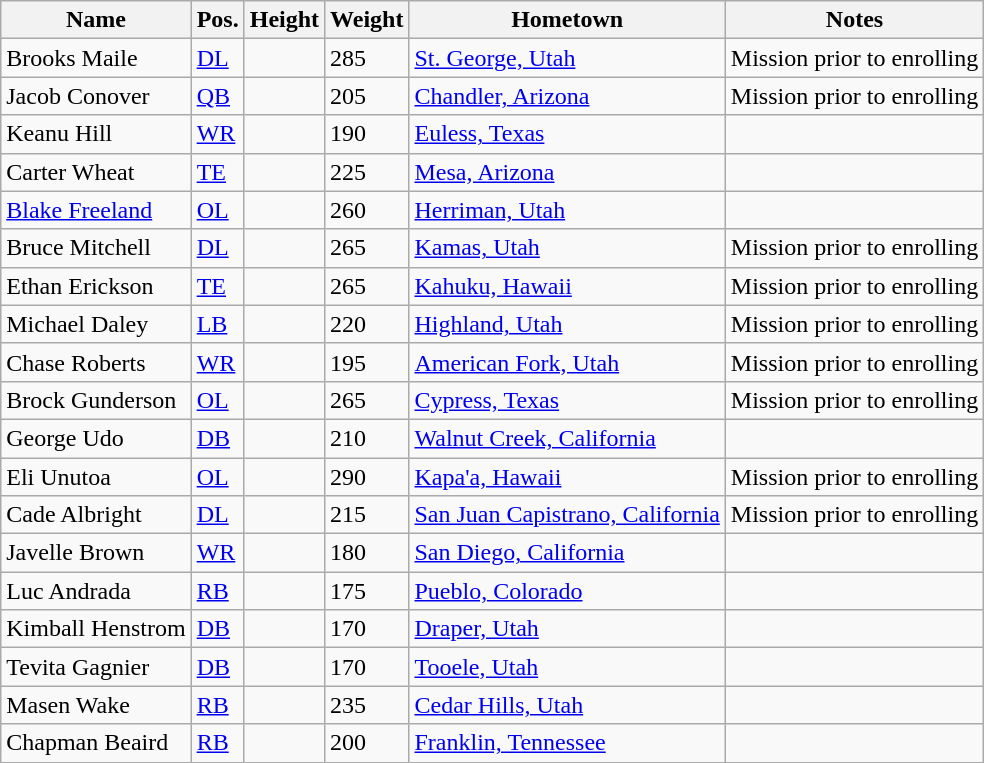<table class="wikitable sortable" border="1">
<tr>
<th>Name</th>
<th>Pos.</th>
<th>Height</th>
<th>Weight</th>
<th>Hometown</th>
<th>Notes</th>
</tr>
<tr>
<td>Brooks Maile</td>
<td><a href='#'>DL</a></td>
<td></td>
<td>285</td>
<td><a href='#'>St. George, Utah</a></td>
<td>Mission prior to enrolling</td>
</tr>
<tr>
<td>Jacob Conover</td>
<td><a href='#'>QB</a></td>
<td></td>
<td>205</td>
<td><a href='#'>Chandler, Arizona</a></td>
<td>Mission prior to enrolling</td>
</tr>
<tr>
<td>Keanu Hill</td>
<td><a href='#'>WR</a></td>
<td></td>
<td>190</td>
<td><a href='#'>Euless, Texas</a></td>
<td></td>
</tr>
<tr>
<td>Carter Wheat</td>
<td><a href='#'>TE</a></td>
<td></td>
<td>225</td>
<td><a href='#'>Mesa, Arizona</a></td>
<td></td>
</tr>
<tr>
<td><a href='#'>Blake Freeland</a></td>
<td><a href='#'>OL</a></td>
<td></td>
<td>260</td>
<td><a href='#'>Herriman, Utah</a></td>
<td></td>
</tr>
<tr>
<td>Bruce Mitchell</td>
<td><a href='#'>DL</a></td>
<td></td>
<td>265</td>
<td><a href='#'>Kamas, Utah</a></td>
<td>Mission prior to enrolling</td>
</tr>
<tr>
<td>Ethan Erickson</td>
<td><a href='#'>TE</a></td>
<td></td>
<td>265</td>
<td><a href='#'>Kahuku, Hawaii</a></td>
<td>Mission prior to enrolling</td>
</tr>
<tr>
<td>Michael Daley</td>
<td><a href='#'>LB</a></td>
<td></td>
<td>220</td>
<td><a href='#'>Highland, Utah</a></td>
<td>Mission prior to enrolling</td>
</tr>
<tr>
<td>Chase Roberts</td>
<td><a href='#'>WR</a></td>
<td></td>
<td>195</td>
<td><a href='#'>American Fork, Utah</a></td>
<td>Mission prior to enrolling</td>
</tr>
<tr>
<td>Brock Gunderson</td>
<td><a href='#'>OL</a></td>
<td></td>
<td>265</td>
<td><a href='#'>Cypress, Texas</a></td>
<td>Mission prior to enrolling</td>
</tr>
<tr>
<td>George Udo</td>
<td><a href='#'>DB</a></td>
<td></td>
<td>210</td>
<td><a href='#'>Walnut Creek, California</a></td>
<td></td>
</tr>
<tr>
<td>Eli Unutoa</td>
<td><a href='#'>OL</a></td>
<td></td>
<td>290</td>
<td><a href='#'>Kapa'a, Hawaii</a></td>
<td>Mission prior to enrolling</td>
</tr>
<tr>
<td>Cade Albright</td>
<td><a href='#'>DL</a></td>
<td></td>
<td>215</td>
<td><a href='#'>San Juan Capistrano, California</a></td>
<td>Mission prior to enrolling</td>
</tr>
<tr>
<td>Javelle Brown</td>
<td><a href='#'>WR</a></td>
<td></td>
<td>180</td>
<td><a href='#'>San Diego, California</a></td>
<td></td>
</tr>
<tr>
<td>Luc Andrada</td>
<td><a href='#'>RB</a></td>
<td></td>
<td>175</td>
<td><a href='#'>Pueblo, Colorado</a></td>
<td></td>
</tr>
<tr>
<td>Kimball Henstrom</td>
<td><a href='#'>DB</a></td>
<td></td>
<td>170</td>
<td><a href='#'>Draper, Utah</a></td>
<td></td>
</tr>
<tr>
<td>Tevita Gagnier</td>
<td><a href='#'>DB</a></td>
<td></td>
<td>170</td>
<td><a href='#'>Tooele, Utah</a></td>
<td></td>
</tr>
<tr>
<td>Masen Wake</td>
<td><a href='#'>RB</a></td>
<td></td>
<td>235</td>
<td><a href='#'>Cedar Hills, Utah</a></td>
<td></td>
</tr>
<tr>
<td>Chapman Beaird</td>
<td><a href='#'>RB</a></td>
<td></td>
<td>200</td>
<td><a href='#'>Franklin, Tennessee</a></td>
<td></td>
</tr>
</table>
